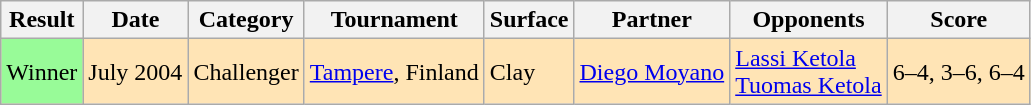<table class=wikitable>
<tr>
<th>Result</th>
<th>Date</th>
<th>Category</th>
<th>Tournament</th>
<th>Surface</th>
<th>Partner</th>
<th>Opponents</th>
<th>Score</th>
</tr>
<tr style="background:moccasin;">
<td style="background:#98FB98">Winner</td>
<td>July 2004</td>
<td>Challenger</td>
<td><a href='#'>Tampere</a>, Finland</td>
<td>Clay</td>
<td> <a href='#'>Diego Moyano</a></td>
<td> <a href='#'>Lassi Ketola</a><br> <a href='#'>Tuomas Ketola</a></td>
<td>6–4, 3–6, 6–4</td>
</tr>
</table>
